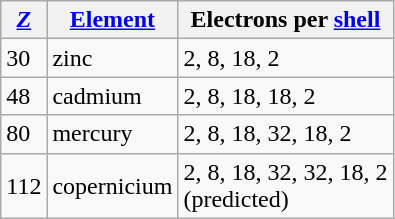<table class="wikitable" style="white-space:nowrap;">
<tr>
<th><em><a href='#'>Z</a></em></th>
<th><a href='#'>Element</a></th>
<th>Electrons per <a href='#'>shell</a></th>
</tr>
<tr>
<td>30</td>
<td>zinc</td>
<td>2, 8, 18, 2</td>
</tr>
<tr>
<td>48</td>
<td>cadmium</td>
<td>2, 8, 18, 18, 2</td>
</tr>
<tr>
<td>80</td>
<td>mercury</td>
<td>2, 8, 18, 32, 18, 2</td>
</tr>
<tr>
<td>112</td>
<td>copernicium</td>
<td>2, 8, 18, 32, 32, 18, 2<br>(predicted)</td>
</tr>
</table>
